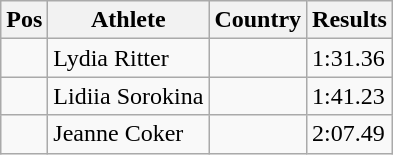<table class="wikitable">
<tr>
<th>Pos</th>
<th>Athlete</th>
<th>Country</th>
<th>Results</th>
</tr>
<tr>
<td align="center"></td>
<td>Lydia Ritter</td>
<td></td>
<td>1:31.36</td>
</tr>
<tr>
<td align="center"></td>
<td>Lidiia Sorokina</td>
<td></td>
<td>1:41.23</td>
</tr>
<tr>
<td align="center"></td>
<td>Jeanne Coker</td>
<td></td>
<td>2:07.49</td>
</tr>
</table>
